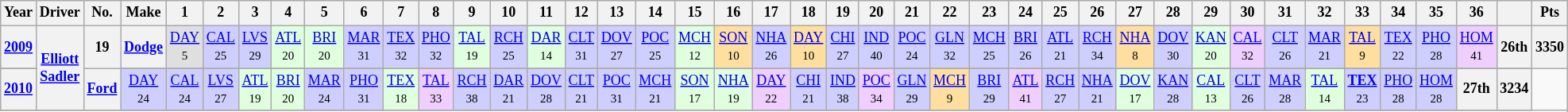<table class="wikitable" style="text-align:center; font-size:75%">
<tr>
<th>Year</th>
<th>Driver</th>
<th>No.</th>
<th>Make</th>
<th>1</th>
<th>2</th>
<th>3</th>
<th>4</th>
<th>5</th>
<th>6</th>
<th>7</th>
<th>8</th>
<th>9</th>
<th>10</th>
<th>11</th>
<th>12</th>
<th>13</th>
<th>14</th>
<th>15</th>
<th>16</th>
<th>17</th>
<th>18</th>
<th>19</th>
<th>20</th>
<th>21</th>
<th>22</th>
<th>23</th>
<th>24</th>
<th>25</th>
<th>26</th>
<th>27</th>
<th>28</th>
<th>29</th>
<th>30</th>
<th>31</th>
<th>32</th>
<th>33</th>
<th>34</th>
<th>35</th>
<th>36</th>
<th></th>
<th>Pts</th>
</tr>
<tr>
<th><a href='#'>2009</a></th>
<th rowspan="3"><a href='#'>Elliott Sadler</a></th>
<th rowspan="2">19</th>
<th><a href='#'>Dodge</a></th>
<td style="background:#DFDFDF;"><a href='#'>DAY</a><br><small>5</small></td>
<td style="background:#CFCFFF;"><a href='#'>CAL</a><br><small>25</small></td>
<td style="background:#CFCFFF;"><a href='#'>LVS</a><br><small>29</small></td>
<td style="background:#DFFFDF;"><a href='#'>ATL</a><br><small>20</small></td>
<td style="background:#DFFFDF;"><a href='#'>BRI</a><br><small>20</small></td>
<td style="background:#CFCFFF;"><a href='#'>MAR</a><br><small>31</small></td>
<td style="background:#CFCFFF;"><a href='#'>TEX</a><br><small>32</small></td>
<td style="background:#CFCFFF;"><a href='#'>PHO</a><br><small>32</small></td>
<td style="background:#DFFFDF;"><a href='#'>TAL</a><br><small>19</small></td>
<td style="background:#CFCFFF;"><a href='#'>RCH</a><br><small>25</small></td>
<td style="background:#DFFFDF;"><a href='#'>DAR</a><br><small>14</small></td>
<td style="background:#CFCFFF;"><a href='#'>CLT</a><br><small>31</small></td>
<td style="background:#CFCFFF;"><a href='#'>DOV</a><br><small>27</small></td>
<td style="background:#CFCFFF;"><a href='#'>POC</a><br><small>25</small></td>
<td style="background:#DFFFDF;"><a href='#'>MCH</a><br><small>12</small></td>
<td style="background:#FFDF9F;"><a href='#'>SON</a><br><small>10</small></td>
<td style="background:#CFCFFF;"><a href='#'>NHA</a><br><small>26</small></td>
<td style="background:#FFDF9F;"><a href='#'>DAY</a><br><small>10</small></td>
<td style="background:#CFCFFF;"><a href='#'>CHI</a><br><small>27</small></td>
<td style="background:#CFCFFF;"><a href='#'>IND</a><br><small>40</small></td>
<td style="background:#CFCFFF;"><a href='#'>POC</a><br><small>24</small></td>
<td style="background:#CFCFFF;"><a href='#'>GLN</a><br><small>32</small></td>
<td style="background:#CFCFFF;"><a href='#'>MCH</a><br><small>25</small></td>
<td style="background:#CFCFFF;"><a href='#'>BRI</a><br><small>26</small></td>
<td style="background:#CFCFFF;"><a href='#'>ATL</a><br><small>21</small></td>
<td style="background:#CFCFFF;"><a href='#'>RCH</a><br><small>34</small></td>
<td style="background:#FFDF9F;"><a href='#'>NHA</a><br><small>8</small></td>
<td style="background:#CFCFFF;"><a href='#'>DOV</a><br><small>30</small></td>
<td style="background:#DFFFDF;"><a href='#'>KAN</a><br><small>20</small></td>
<td style="background:#EFCFFF;"><a href='#'>CAL</a><br><small>32</small></td>
<td style="background:#CFCFFF;"><a href='#'>CLT</a><br><small>26</small></td>
<td style="background:#CFCFFF;"><a href='#'>MAR</a><br><small>21</small></td>
<td style="background:#FFDF9F;"><a href='#'>TAL</a><br><small>9</small></td>
<td style="background:#CFCFFF;"><a href='#'>TEX</a><br><small>22</small></td>
<td style="background:#CFCFFF;"><a href='#'>PHO</a><br><small>28</small></td>
<td style="background:#EFCFFF;"><a href='#'>HOM</a><br><small>41</small></td>
<th>26th</th>
<th>3350</th>
</tr>
<tr>
</tr>
<tr>
<th><a href='#'>2010</a></th>
<th><a href='#'>Ford</a></th>
<td style="background:#CFCFFF;"><a href='#'>DAY</a><br><small>24</small></td>
<td style="background:#CFCFFF;"><a href='#'>CAL</a><br><small>24</small></td>
<td style="background:#CFCFFF;"><a href='#'>LVS</a><br><small>27</small></td>
<td style="background:#DFFFDF;"><a href='#'>ATL</a><br><small>19</small></td>
<td style="background:#DFFFDF;"><a href='#'>BRI</a><br><small>20</small></td>
<td style="background:#CFCFFF;"><a href='#'>MAR</a><br><small>24</small></td>
<td style="background:#CFCFFF;"><a href='#'>PHO</a><br><small>31</small></td>
<td style="background:#DFFFDF;"><a href='#'>TEX</a><br><small>18</small></td>
<td style="background:#EFCFFF;"><a href='#'>TAL</a><br><small>33</small></td>
<td style="background:#CFCFFF;"><a href='#'>RCH</a><br><small>38</small></td>
<td style="background:#CFCFFF;"><a href='#'>DAR</a><br><small>21</small></td>
<td style="background:#CFCFFF;"><a href='#'>DOV</a><br><small>28</small></td>
<td style="background:#CFCFFF;"><a href='#'>CLT</a><br><small>21</small></td>
<td style="background:#CFCFFF;"><a href='#'>POC</a><br><small>31</small></td>
<td style="background:#CFCFFF;"><a href='#'>MCH</a><br><small>21</small></td>
<td style="background:#DFFFDF;"><a href='#'>SON</a><br><small>17</small></td>
<td style="background:#DFFFDF;"><a href='#'>NHA</a><br><small>19</small></td>
<td style="background:#EFCFFF;"><a href='#'>DAY</a><br><small>22</small></td>
<td style="background:#CFCFFF;"><a href='#'>CHI</a><br><small>21</small></td>
<td style="background:#CFCFFF;"><a href='#'>IND</a><br><small>38</small></td>
<td style="background:#EFCFFF;"><a href='#'>POC</a><br><small>34</small></td>
<td style="background:#CFCFFF;"><a href='#'>GLN</a><br><small>29</small></td>
<td style="background:#FFDF9F;"><a href='#'>MCH</a><br><small>9</small></td>
<td style="background:#CFCFFF;"><a href='#'>BRI</a><br><small>29</small></td>
<td style="background:#EFCFFF;"><a href='#'>ATL</a><br><small>41</small></td>
<td style="background:#CFCFFF;"><a href='#'>RCH</a><br><small>27</small></td>
<td style="background:#CFCFFF;"><a href='#'>NHA</a><br><small>21</small></td>
<td style="background:#DFFFDF;"><a href='#'>DOV</a><br><small>17</small></td>
<td style="background:#CFCFFF;"><a href='#'>KAN</a><br><small>28</small></td>
<td style="background:#DFFFDF;"><a href='#'>CAL</a><br><small>13</small></td>
<td style="background:#CFCFFF;"><a href='#'>CLT</a><br><small>26</small></td>
<td style="background:#CFCFFF;"><a href='#'>MAR</a><br><small>28</small></td>
<td style="background:#DFFFDF;"><a href='#'>TAL</a><br><small>14</small></td>
<td style="background:#CFCFFF;"><strong><a href='#'>TEX</a></strong><br><small>23</small></td>
<td style="background:#CFCFFF;"><a href='#'>PHO</a><br><small>28</small></td>
<td style="background:#CFCFFF;"><a href='#'>HOM</a><br><small>28</small></td>
<th>27th</th>
<th>3234</th>
</tr>
<tr>
</tr>
</table>
